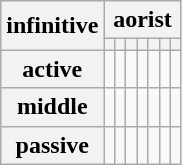<table class="wikitable">
<tr>
<th rowspan="2">infinitive</th>
<th colspan="9">aorist</th>
</tr>
<tr>
<th></th>
<th></th>
<th></th>
<th></th>
<th></th>
<th></th>
<th></th>
</tr>
<tr>
<th>active</th>
<td></td>
<td></td>
<td></td>
<td></td>
<td></td>
<td></td>
<td></td>
</tr>
<tr>
<th>middle</th>
<td></td>
<td></td>
<td></td>
<td></td>
<td></td>
<td></td>
<td></td>
</tr>
<tr>
<th>passive</th>
<td></td>
<td></td>
<td></td>
<td></td>
<td></td>
<td></td>
<td></td>
</tr>
</table>
